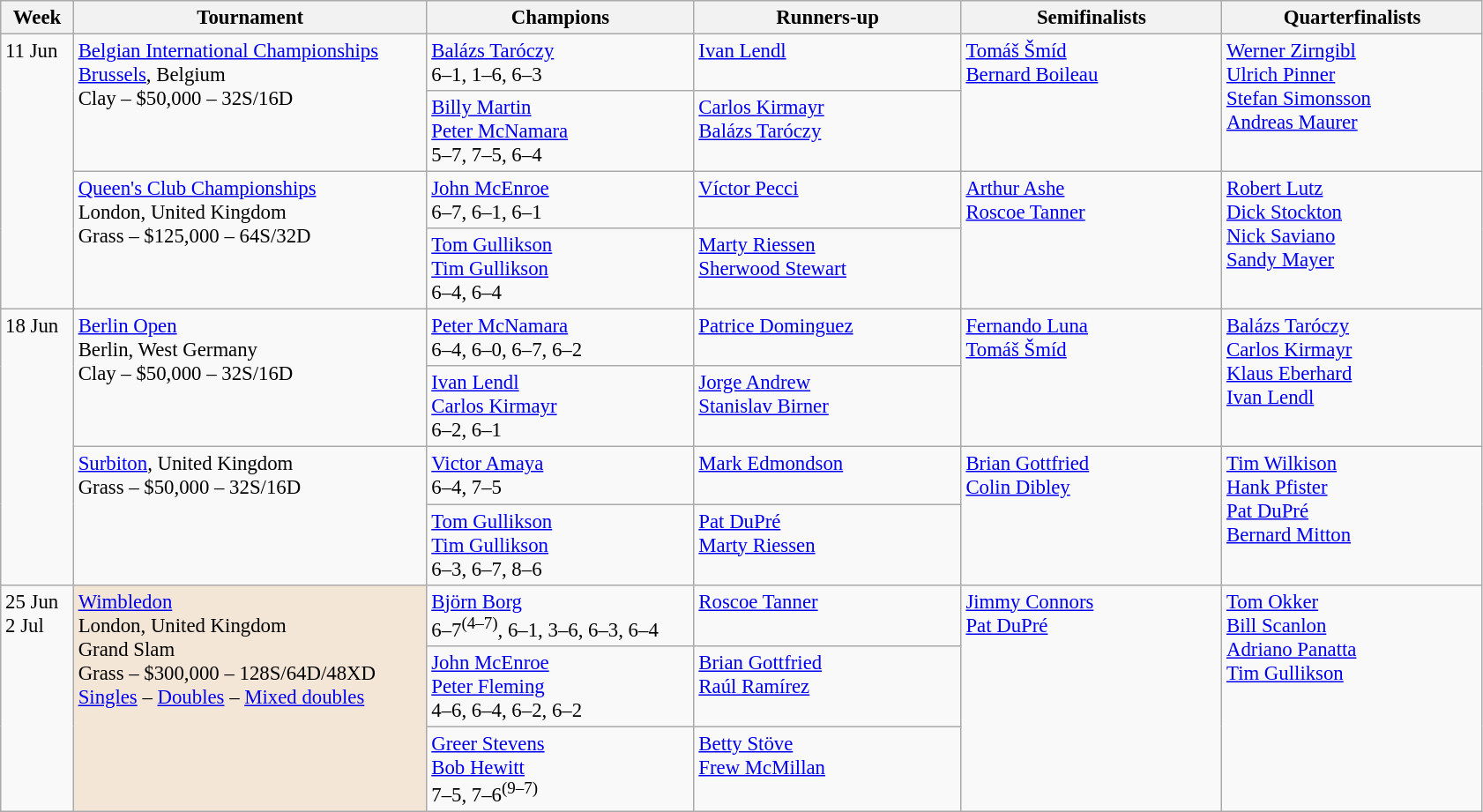<table class=wikitable style=font-size:95%>
<tr>
<th style="width:48px;">Week</th>
<th style="width:260px;">Tournament</th>
<th style="width:195px;">Champions</th>
<th style="width:195px;">Runners-up</th>
<th style="width:190px;">Semifinalists</th>
<th style="width:190px;">Quarterfinalists</th>
</tr>
<tr valign=top>
<td rowspan=4>11 Jun</td>
<td rowspan=2><a href='#'>Belgian International Championships</a> <br> <a href='#'>Brussels</a>, Belgium <br> Clay – $50,000 – 32S/16D</td>
<td> <a href='#'>Balázs Taróczy</a> <br> 6–1, 1–6, 6–3</td>
<td> <a href='#'>Ivan Lendl</a></td>
<td rowspan=2> <a href='#'>Tomáš Šmíd</a> <br>  <a href='#'>Bernard Boileau</a></td>
<td rowspan=2> <a href='#'>Werner Zirngibl</a> <br>  <a href='#'>Ulrich Pinner</a> <br>  <a href='#'>Stefan Simonsson</a> <br>  <a href='#'>Andreas Maurer</a></td>
</tr>
<tr valign=top>
<td> <a href='#'>Billy Martin</a> <br>  <a href='#'>Peter McNamara</a> <br> 5–7, 7–5, 6–4</td>
<td> <a href='#'>Carlos Kirmayr</a> <br>  <a href='#'>Balázs Taróczy</a></td>
</tr>
<tr valign=top>
<td rowspan=2><a href='#'>Queen's Club Championships</a> <br> London, United Kingdom <br> Grass – $125,000 – 64S/32D</td>
<td> <a href='#'>John McEnroe</a> <br> 6–7, 6–1, 6–1</td>
<td> <a href='#'>Víctor Pecci</a></td>
<td rowspan=2> <a href='#'>Arthur Ashe</a> <br>  <a href='#'>Roscoe Tanner</a></td>
<td rowspan=2> <a href='#'>Robert Lutz</a> <br>  <a href='#'>Dick Stockton</a> <br>  <a href='#'>Nick Saviano</a> <br>  <a href='#'>Sandy Mayer</a></td>
</tr>
<tr valign=top>
<td> <a href='#'>Tom Gullikson</a> <br>  <a href='#'>Tim Gullikson</a> <br> 6–4, 6–4</td>
<td> <a href='#'>Marty Riessen</a> <br>  <a href='#'>Sherwood Stewart</a></td>
</tr>
<tr valign=top>
<td rowspan=4>18 Jun</td>
<td rowspan=2><a href='#'>Berlin Open</a> <br> Berlin, West Germany <br> Clay – $50,000 – 32S/16D</td>
<td> <a href='#'>Peter McNamara</a> <br> 6–4, 6–0, 6–7, 6–2</td>
<td> <a href='#'>Patrice Dominguez</a></td>
<td rowspan=2> <a href='#'>Fernando Luna</a> <br>  <a href='#'>Tomáš Šmíd</a></td>
<td rowspan=2> <a href='#'>Balázs Taróczy</a> <br>  <a href='#'>Carlos Kirmayr</a> <br>  <a href='#'>Klaus Eberhard</a> <br>  <a href='#'>Ivan Lendl</a></td>
</tr>
<tr valign=top>
<td> <a href='#'>Ivan Lendl</a> <br>  <a href='#'>Carlos Kirmayr</a> <br> 6–2, 6–1</td>
<td> <a href='#'>Jorge Andrew</a> <br>  <a href='#'>Stanislav Birner</a></td>
</tr>
<tr valign=top>
<td rowspan=2><a href='#'>Surbiton</a>, United Kingdom <br> Grass – $50,000 – 32S/16D</td>
<td> <a href='#'>Victor Amaya</a><br>6–4, 7–5</td>
<td> <a href='#'>Mark Edmondson</a></td>
<td rowspan=2> <a href='#'>Brian Gottfried</a> <br>  <a href='#'>Colin Dibley</a></td>
<td rowspan=2> <a href='#'>Tim Wilkison</a> <br>  <a href='#'>Hank Pfister</a> <br>  <a href='#'>Pat DuPré</a> <br>  <a href='#'>Bernard Mitton</a></td>
</tr>
<tr valign=top>
<td> <a href='#'>Tom Gullikson</a> <br>  <a href='#'>Tim Gullikson</a> <br> 6–3, 6–7, 8–6</td>
<td> <a href='#'>Pat DuPré</a> <br>  <a href='#'>Marty Riessen</a></td>
</tr>
<tr valign=top>
<td rowspan=3>25 Jun<br>2 Jul</td>
<td style="background:#f3e6d7;" rowspan=3><a href='#'>Wimbledon</a> <br> London, United Kingdom <br> Grand Slam <br> Grass – $300,000 – 128S/64D/48XD <br> <a href='#'>Singles</a> – <a href='#'>Doubles</a> – <a href='#'>Mixed doubles</a></td>
<td> <a href='#'>Björn Borg</a> <br> 6–7<sup>(4–7)</sup>, 6–1, 3–6, 6–3, 6–4</td>
<td> <a href='#'>Roscoe Tanner</a></td>
<td rowspan=3> <a href='#'>Jimmy Connors</a> <br>  <a href='#'>Pat DuPré</a></td>
<td rowspan=3> <a href='#'>Tom Okker</a> <br>  <a href='#'>Bill Scanlon</a> <br>  <a href='#'>Adriano Panatta</a> <br>  <a href='#'>Tim Gullikson</a></td>
</tr>
<tr valign=top>
<td> <a href='#'>John McEnroe</a> <br>  <a href='#'>Peter Fleming</a> <br> 4–6, 6–4, 6–2, 6–2</td>
<td> <a href='#'>Brian Gottfried</a> <br>  <a href='#'>Raúl Ramírez</a></td>
</tr>
<tr valign=top>
<td> <a href='#'>Greer Stevens</a> <br>  <a href='#'>Bob Hewitt</a> <br> 7–5, 7–6<sup>(9–7)</sup></td>
<td> <a href='#'>Betty Stöve</a> <br>  <a href='#'>Frew McMillan</a></td>
</tr>
</table>
